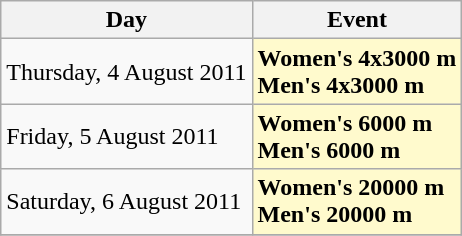<table class="wikitable">
<tr>
<th>Day</th>
<th>Event</th>
</tr>
<tr>
<td>Thursday, 4 August 2011</td>
<td style="background:lemonchiffon"><strong>Women's 4x3000 m</strong><br><strong>Men's 4x3000 m</strong></td>
</tr>
<tr>
<td>Friday, 5 August 2011</td>
<td style="background:lemonchiffon"><strong>Women's 6000 m</strong><br><strong>Men's 6000 m</strong></td>
</tr>
<tr>
<td>Saturday, 6 August 2011</td>
<td style="background:lemonchiffon"><strong>Women's 20000 m</strong><br><strong>Men's 20000 m</strong></td>
</tr>
<tr>
</tr>
</table>
